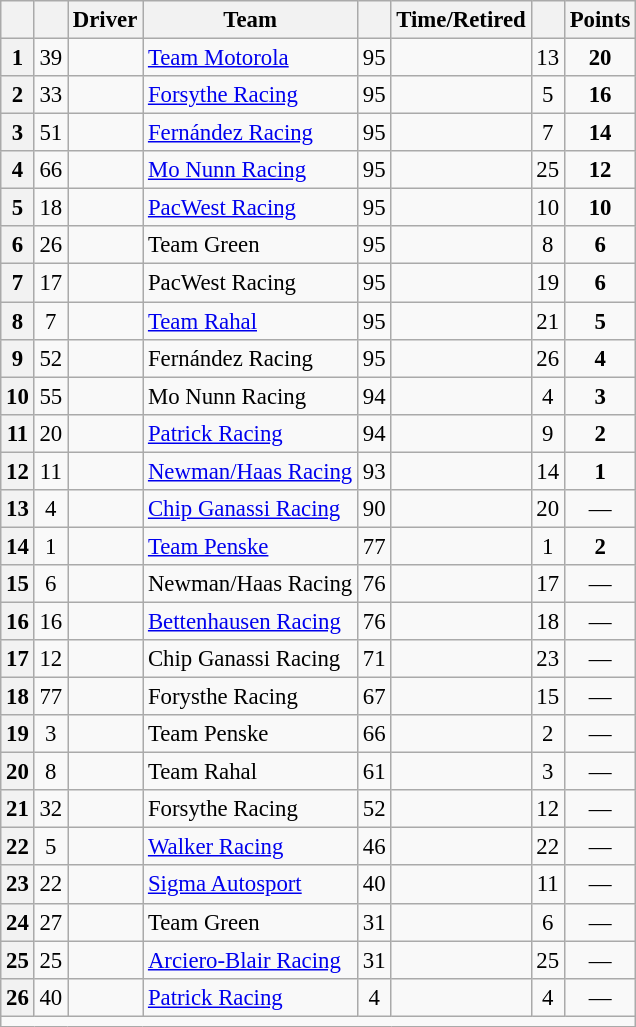<table class="wikitable sortable" style="font-size: 95%;">
<tr>
<th scope="col"></th>
<th scope="col"></th>
<th scope="col">Driver</th>
<th scope="col">Team</th>
<th scope="col"></th>
<th scope="col">Time/Retired</th>
<th scope="col"></th>
<th scope="col">Points</th>
</tr>
<tr>
<th scope="row">1</th>
<td align="center">39</td>
<td></td>
<td><a href='#'>Team Motorola</a></td>
<td align="center">95</td>
<td align="center"></td>
<td align="center">13</td>
<td align="center"><strong>20</strong></td>
</tr>
<tr>
<th scope="row">2</th>
<td align="center">33</td>
<td></td>
<td><a href='#'>Forsythe Racing</a></td>
<td align="center">95</td>
<td align="center"></td>
<td align="center">5</td>
<td align="center"><strong>16</strong></td>
</tr>
<tr>
<th scope="row">3</th>
<td align="center">51</td>
<td></td>
<td><a href='#'>Fernández Racing</a></td>
<td align="center">95</td>
<td align="center"></td>
<td align="center">7</td>
<td align="center"><strong>14</strong></td>
</tr>
<tr>
<th scope="row">4</th>
<td align="center">66</td>
<td></td>
<td><a href='#'>Mo Nunn Racing</a></td>
<td align="center">95</td>
<td align="center"></td>
<td align="center">25</td>
<td align="center"><strong>12</strong></td>
</tr>
<tr>
<th scope="row">5</th>
<td align="center">18</td>
<td></td>
<td><a href='#'>PacWest Racing</a></td>
<td align="center">95</td>
<td align="center"></td>
<td align="center">10</td>
<td align="center"><strong>10</strong></td>
</tr>
<tr>
<th scope="row">6</th>
<td align="center">26</td>
<td></td>
<td>Team Green</td>
<td align="center">95</td>
<td align="center"></td>
<td align="center">8</td>
<td align="center"><strong>6</strong></td>
</tr>
<tr>
<th scope="row">7</th>
<td align="center">17</td>
<td></td>
<td>PacWest Racing</td>
<td align="center">95</td>
<td align="center"></td>
<td align="center">19</td>
<td align="center"><strong>6</strong></td>
</tr>
<tr>
<th scope="row">8</th>
<td align="center">7</td>
<td></td>
<td><a href='#'>Team Rahal</a></td>
<td align="center">95</td>
<td align="center"></td>
<td align="center">21</td>
<td align="center"><strong>5</strong></td>
</tr>
<tr>
<th scope="row">9</th>
<td align="center">52</td>
<td></td>
<td>Fernández Racing</td>
<td align="center">95</td>
<td align="center"></td>
<td align="center">26</td>
<td align="center"><strong>4</strong></td>
</tr>
<tr>
<th scope="row">10</th>
<td align="center">55</td>
<td></td>
<td>Mo Nunn Racing</td>
<td align="center">94</td>
<td align="center"></td>
<td align="center">4</td>
<td align="center"><strong>3</strong></td>
</tr>
<tr>
<th scope="row">11</th>
<td align="center">20</td>
<td></td>
<td><a href='#'>Patrick Racing</a></td>
<td align="center">94</td>
<td align="center"></td>
<td align="center">9</td>
<td align="center"><strong>2</strong></td>
</tr>
<tr>
<th scope="row">12</th>
<td align="center">11</td>
<td></td>
<td><a href='#'>Newman/Haas Racing</a></td>
<td align="center">93</td>
<td align="center"></td>
<td align="center">14</td>
<td align="center"><strong>1</strong></td>
</tr>
<tr>
<th scope="row">13</th>
<td align="center">4</td>
<td></td>
<td><a href='#'>Chip Ganassi Racing</a></td>
<td align="center">90</td>
<td align="center"></td>
<td align="center">20</td>
<td align="center">—</td>
</tr>
<tr>
<th scope="row">14</th>
<td align="center">1</td>
<td></td>
<td><a href='#'>Team Penske</a></td>
<td align="center">77</td>
<td align="center"></td>
<td align="center">1</td>
<td align="center"><strong>2</strong></td>
</tr>
<tr>
<th scope="row">15</th>
<td align="center">6</td>
<td></td>
<td>Newman/Haas Racing</td>
<td align="center">76</td>
<td align="center"></td>
<td align="center">17</td>
<td align="center">—</td>
</tr>
<tr>
<th scope="row">16</th>
<td align="center">16</td>
<td></td>
<td><a href='#'>Bettenhausen Racing</a></td>
<td align="center">76</td>
<td align="center"></td>
<td align="center">18</td>
<td align="center">—</td>
</tr>
<tr>
<th scope="row">17</th>
<td align="center">12</td>
<td></td>
<td>Chip Ganassi Racing</td>
<td align="center">71</td>
<td align="center"></td>
<td align="center">23</td>
<td align="center">—</td>
</tr>
<tr>
<th scope="row">18</th>
<td align="center">77</td>
<td></td>
<td>Forysthe Racing</td>
<td align="center">67</td>
<td align="center"></td>
<td align="center">15</td>
<td align="center">—</td>
</tr>
<tr>
<th scope="row">19</th>
<td align="center">3</td>
<td></td>
<td>Team Penske</td>
<td align="center">66</td>
<td align="center"></td>
<td align="center">2</td>
<td align="center">—</td>
</tr>
<tr>
<th scope="row">20</th>
<td align="center">8</td>
<td></td>
<td>Team Rahal</td>
<td align="center">61</td>
<td align="center"></td>
<td align="center">3</td>
<td align="center">—</td>
</tr>
<tr>
<th scope="row">21</th>
<td align="center">32</td>
<td></td>
<td>Forsythe Racing</td>
<td align="center">52</td>
<td align="center"></td>
<td align="center">12</td>
<td align="center">—</td>
</tr>
<tr>
<th scope="row">22</th>
<td align="center">5</td>
<td></td>
<td><a href='#'>Walker Racing</a></td>
<td align="center">46</td>
<td align="center"></td>
<td align="center">22</td>
<td align="center">—</td>
</tr>
<tr>
<th scope="row">23</th>
<td align="center">22</td>
<td></td>
<td><a href='#'>Sigma Autosport</a></td>
<td align="center">40</td>
<td align="center"></td>
<td align="center">11</td>
<td align="center">—</td>
</tr>
<tr>
<th scope="row">24</th>
<td align="center">27</td>
<td></td>
<td>Team Green</td>
<td align="center">31</td>
<td align="center"></td>
<td align="center">6</td>
<td align="center">—</td>
</tr>
<tr>
<th scope="row">25</th>
<td align="center">25</td>
<td></td>
<td><a href='#'>Arciero-Blair Racing</a></td>
<td align="center">31</td>
<td align="center"></td>
<td align="center">25</td>
<td align="center">—</td>
</tr>
<tr>
<th scope="row">26</th>
<td align="center">40</td>
<td></td>
<td><a href='#'>Patrick Racing</a></td>
<td align="center">4</td>
<td align="center"></td>
<td align="center">4</td>
<td align="center">—</td>
</tr>
<tr class="sortbottom">
<td colspan="8"></td>
</tr>
</table>
